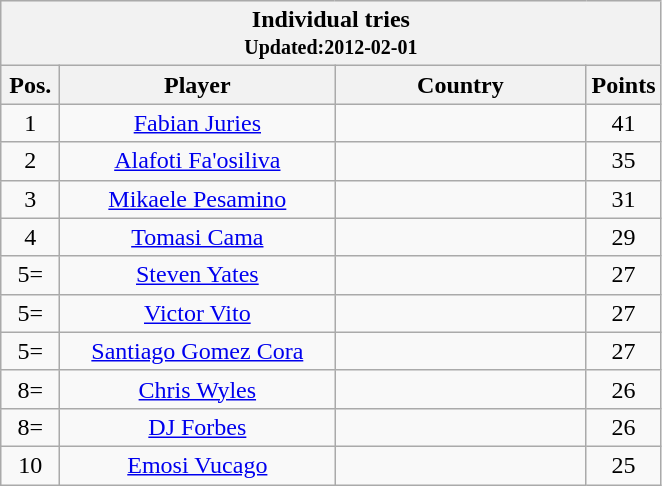<table class="wikitable" style="text-align:center">
<tr bgcolor="#efefef">
<th colspan=4 style="border-right:0px;";>Individual tries <br><small>Updated:2012-02-01</small></th>
</tr>
<tr bgcolor="#efefef">
<th scope="col" style="width:2em;">Pos.</th>
<th scope="col" style="width:11em;">Player</th>
<th scope="col" style="width:10em;">Country</th>
<th scope="col" style="width:2em;">Points</th>
</tr>
<tr>
<td>1</td>
<td><a href='#'>Fabian Juries</a></td>
<td align = left></td>
<td>41</td>
</tr>
<tr>
<td>2</td>
<td><a href='#'>Alafoti Fa'osiliva</a></td>
<td align = left></td>
<td>35</td>
</tr>
<tr>
<td>3</td>
<td><a href='#'>Mikaele Pesamino</a></td>
<td align = left></td>
<td>31</td>
</tr>
<tr>
<td>4</td>
<td><a href='#'>Tomasi Cama</a></td>
<td align = left></td>
<td>29</td>
</tr>
<tr>
<td>5=</td>
<td><a href='#'>Steven Yates</a></td>
<td align = left></td>
<td>27</td>
</tr>
<tr>
<td>5=</td>
<td><a href='#'>Victor Vito</a></td>
<td align = left></td>
<td>27</td>
</tr>
<tr>
<td>5=</td>
<td><a href='#'>Santiago Gomez Cora</a></td>
<td align = left></td>
<td>27</td>
</tr>
<tr>
<td>8=</td>
<td><a href='#'>Chris Wyles</a></td>
<td align = left></td>
<td>26</td>
</tr>
<tr>
<td>8=</td>
<td><a href='#'>DJ Forbes</a></td>
<td align = left></td>
<td>26</td>
</tr>
<tr>
<td>10</td>
<td><a href='#'>Emosi Vucago</a></td>
<td align = left></td>
<td>25</td>
</tr>
</table>
